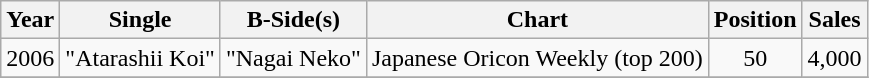<table class="wikitable" border="1">
<tr>
<th>Year</th>
<th>Single</th>
<th>B-Side(s)</th>
<th>Chart</th>
<th>Position</th>
<th>Sales</th>
</tr>
<tr>
<td>2006</td>
<td>"Atarashii Koi"</td>
<td>"Nagai Neko"</td>
<td>Japanese Oricon Weekly (top 200)</td>
<td align="center">50</td>
<td align="center">4,000</td>
</tr>
<tr>
</tr>
</table>
